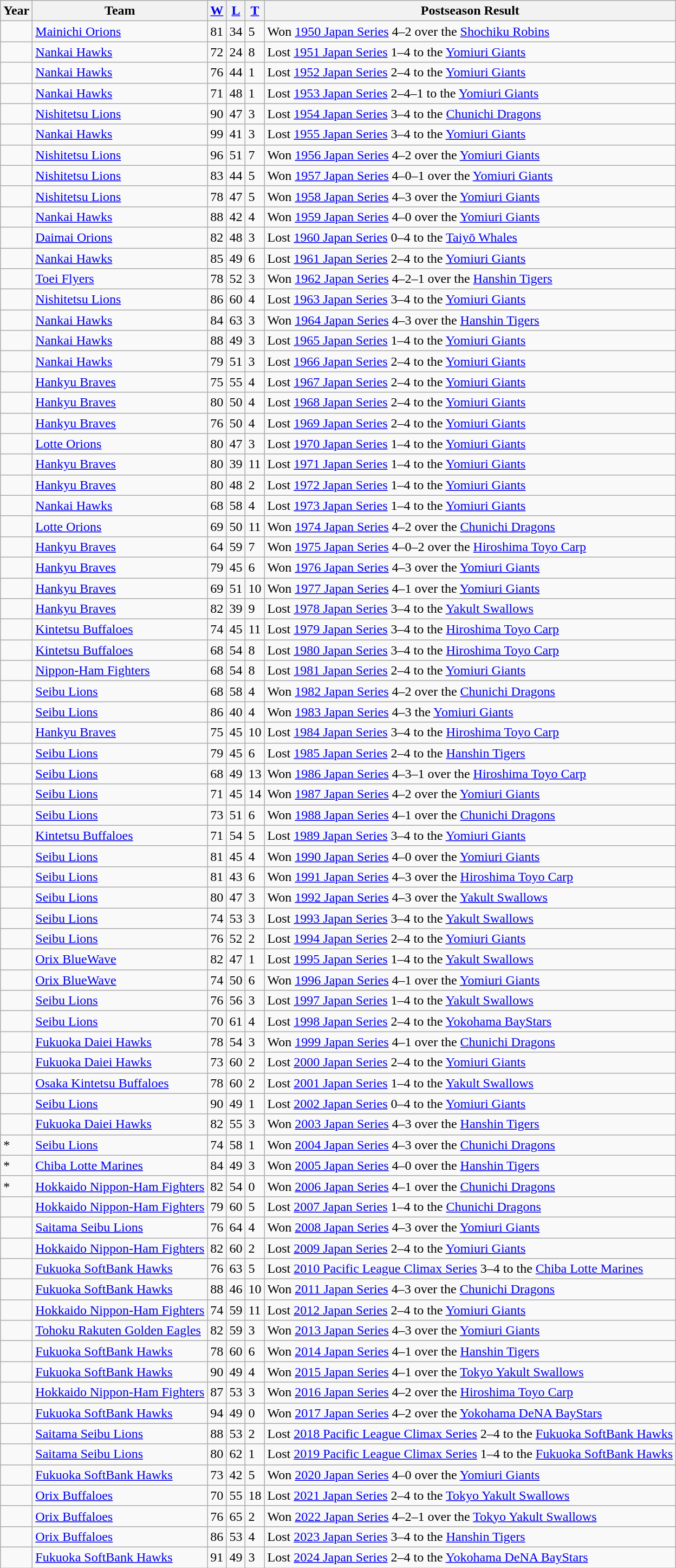<table class="wikitable">
<tr>
<th>Year</th>
<th>Team</th>
<th><a href='#'>W</a></th>
<th><a href='#'>L</a></th>
<th><a href='#'>T</a></th>
<th>Postseason Result</th>
</tr>
<tr>
<td></td>
<td><a href='#'>Mainichi Orions</a></td>
<td>81</td>
<td>34</td>
<td>5</td>
<td>Won <a href='#'>1950 Japan Series</a> 4–2 over the <a href='#'>Shochiku Robins</a></td>
</tr>
<tr>
<td></td>
<td><a href='#'>Nankai Hawks</a></td>
<td>72</td>
<td>24</td>
<td>8</td>
<td>Lost <a href='#'>1951 Japan Series</a> 1–4 to the <a href='#'>Yomiuri Giants</a></td>
</tr>
<tr>
<td></td>
<td><a href='#'>Nankai Hawks</a></td>
<td>76</td>
<td>44</td>
<td>1</td>
<td>Lost <a href='#'>1952 Japan Series</a> 2–4 to the <a href='#'>Yomiuri Giants</a></td>
</tr>
<tr>
<td></td>
<td><a href='#'>Nankai Hawks</a></td>
<td>71</td>
<td>48</td>
<td>1</td>
<td>Lost <a href='#'>1953 Japan Series</a> 2–4–1 to the <a href='#'>Yomiuri Giants</a></td>
</tr>
<tr>
<td></td>
<td><a href='#'>Nishitetsu Lions</a></td>
<td>90</td>
<td>47</td>
<td>3</td>
<td>Lost <a href='#'>1954 Japan Series</a> 3–4 to the <a href='#'>Chunichi Dragons</a></td>
</tr>
<tr>
<td></td>
<td><a href='#'>Nankai Hawks</a></td>
<td>99</td>
<td>41</td>
<td>3</td>
<td>Lost <a href='#'>1955 Japan Series</a> 3–4 to the <a href='#'>Yomiuri Giants</a></td>
</tr>
<tr>
<td></td>
<td><a href='#'>Nishitetsu Lions</a></td>
<td>96</td>
<td>51</td>
<td>7</td>
<td>Won <a href='#'>1956 Japan Series</a> 4–2 over the <a href='#'>Yomiuri Giants</a></td>
</tr>
<tr>
<td></td>
<td><a href='#'>Nishitetsu Lions</a></td>
<td>83</td>
<td>44</td>
<td>5</td>
<td>Won <a href='#'>1957 Japan Series</a> 4–0–1 over the <a href='#'>Yomiuri Giants</a></td>
</tr>
<tr>
<td></td>
<td><a href='#'>Nishitetsu Lions</a></td>
<td>78</td>
<td>47</td>
<td>5</td>
<td>Won <a href='#'>1958 Japan Series</a> 4–3 over the <a href='#'>Yomiuri Giants</a></td>
</tr>
<tr>
<td></td>
<td><a href='#'>Nankai Hawks</a></td>
<td>88</td>
<td>42</td>
<td>4</td>
<td>Won <a href='#'>1959 Japan Series</a> 4–0 over the <a href='#'>Yomiuri Giants</a></td>
</tr>
<tr>
<td></td>
<td><a href='#'>Daimai Orions</a></td>
<td>82</td>
<td>48</td>
<td>3</td>
<td>Lost <a href='#'>1960 Japan Series</a> 0–4 to the <a href='#'>Taiyō Whales</a></td>
</tr>
<tr>
<td></td>
<td><a href='#'>Nankai Hawks</a></td>
<td>85</td>
<td>49</td>
<td>6</td>
<td>Lost <a href='#'>1961 Japan Series</a> 2–4 to the <a href='#'>Yomiuri Giants</a></td>
</tr>
<tr>
<td></td>
<td><a href='#'>Toei Flyers</a></td>
<td>78</td>
<td>52</td>
<td>3</td>
<td>Won <a href='#'>1962 Japan Series</a> 4–2–1 over the <a href='#'>Hanshin Tigers</a></td>
</tr>
<tr>
<td></td>
<td><a href='#'>Nishitetsu Lions</a></td>
<td>86</td>
<td>60</td>
<td>4</td>
<td>Lost <a href='#'>1963 Japan Series</a> 3–4 to the <a href='#'>Yomiuri Giants</a></td>
</tr>
<tr>
<td></td>
<td><a href='#'>Nankai Hawks</a></td>
<td>84</td>
<td>63</td>
<td>3</td>
<td>Won <a href='#'>1964 Japan Series</a> 4–3 over the <a href='#'>Hanshin Tigers</a></td>
</tr>
<tr>
<td></td>
<td><a href='#'>Nankai Hawks</a></td>
<td>88</td>
<td>49</td>
<td>3</td>
<td>Lost <a href='#'>1965 Japan Series</a> 1–4 to the <a href='#'>Yomiuri Giants</a></td>
</tr>
<tr>
<td></td>
<td><a href='#'>Nankai Hawks</a></td>
<td>79</td>
<td>51</td>
<td>3</td>
<td>Lost <a href='#'>1966 Japan Series</a> 2–4 to the <a href='#'>Yomiuri Giants</a></td>
</tr>
<tr>
<td></td>
<td><a href='#'>Hankyu Braves</a></td>
<td>75</td>
<td>55</td>
<td>4</td>
<td>Lost <a href='#'>1967 Japan Series</a> 2–4 to the <a href='#'>Yomiuri Giants</a></td>
</tr>
<tr>
<td></td>
<td><a href='#'>Hankyu Braves</a></td>
<td>80</td>
<td>50</td>
<td>4</td>
<td>Lost <a href='#'>1968 Japan Series</a> 2–4 to the <a href='#'>Yomiuri Giants</a></td>
</tr>
<tr>
<td></td>
<td><a href='#'>Hankyu Braves</a></td>
<td>76</td>
<td>50</td>
<td>4</td>
<td>Lost <a href='#'>1969 Japan Series</a> 2–4 to the <a href='#'>Yomiuri Giants</a></td>
</tr>
<tr>
<td></td>
<td><a href='#'>Lotte Orions</a></td>
<td>80</td>
<td>47</td>
<td>3</td>
<td>Lost <a href='#'>1970 Japan Series</a> 1–4 to the <a href='#'>Yomiuri Giants</a></td>
</tr>
<tr>
<td></td>
<td><a href='#'>Hankyu Braves</a></td>
<td>80</td>
<td>39</td>
<td>11</td>
<td>Lost <a href='#'>1971 Japan Series</a> 1–4 to the <a href='#'>Yomiuri Giants</a></td>
</tr>
<tr>
<td></td>
<td><a href='#'>Hankyu Braves</a></td>
<td>80</td>
<td>48</td>
<td>2</td>
<td>Lost <a href='#'>1972 Japan Series</a> 1–4 to the <a href='#'>Yomiuri Giants</a></td>
</tr>
<tr>
<td></td>
<td><a href='#'>Nankai Hawks</a></td>
<td>68</td>
<td>58</td>
<td>4</td>
<td>Lost <a href='#'>1973 Japan Series</a> 1–4 to the <a href='#'>Yomiuri Giants</a></td>
</tr>
<tr>
<td></td>
<td><a href='#'>Lotte Orions</a></td>
<td>69</td>
<td>50</td>
<td>11</td>
<td>Won <a href='#'>1974 Japan Series</a> 4–2 over the <a href='#'>Chunichi Dragons</a></td>
</tr>
<tr>
<td></td>
<td><a href='#'>Hankyu Braves</a></td>
<td>64</td>
<td>59</td>
<td>7</td>
<td>Won <a href='#'>1975 Japan Series</a> 4–0–2 over the <a href='#'>Hiroshima Toyo Carp</a></td>
</tr>
<tr>
<td></td>
<td><a href='#'>Hankyu Braves</a></td>
<td>79</td>
<td>45</td>
<td>6</td>
<td>Won <a href='#'>1976 Japan Series</a> 4–3 over the <a href='#'>Yomiuri Giants</a></td>
</tr>
<tr>
<td></td>
<td><a href='#'>Hankyu Braves</a></td>
<td>69</td>
<td>51</td>
<td>10</td>
<td>Won <a href='#'>1977 Japan Series</a> 4–1 over the <a href='#'>Yomiuri Giants</a></td>
</tr>
<tr>
<td></td>
<td><a href='#'>Hankyu Braves</a></td>
<td>82</td>
<td>39</td>
<td>9</td>
<td>Lost <a href='#'>1978 Japan Series</a> 3–4 to the <a href='#'>Yakult Swallows</a></td>
</tr>
<tr>
<td></td>
<td><a href='#'>Kintetsu Buffaloes</a></td>
<td>74</td>
<td>45</td>
<td>11</td>
<td>Lost <a href='#'>1979 Japan Series</a> 3–4 to the <a href='#'>Hiroshima Toyo Carp</a></td>
</tr>
<tr>
<td></td>
<td><a href='#'>Kintetsu Buffaloes</a></td>
<td>68</td>
<td>54</td>
<td>8</td>
<td>Lost <a href='#'>1980 Japan Series</a> 3–4 to the <a href='#'>Hiroshima Toyo Carp</a></td>
</tr>
<tr>
<td></td>
<td><a href='#'>Nippon-Ham Fighters</a></td>
<td>68</td>
<td>54</td>
<td>8</td>
<td>Lost <a href='#'>1981 Japan Series</a> 2–4 to the <a href='#'>Yomiuri Giants</a></td>
</tr>
<tr>
<td></td>
<td><a href='#'>Seibu Lions</a></td>
<td>68</td>
<td>58</td>
<td>4</td>
<td>Won <a href='#'>1982 Japan Series</a> 4–2 over the <a href='#'>Chunichi Dragons</a></td>
</tr>
<tr>
<td></td>
<td><a href='#'>Seibu Lions</a></td>
<td>86</td>
<td>40</td>
<td>4</td>
<td>Won <a href='#'>1983 Japan Series</a> 4–3 the <a href='#'>Yomiuri Giants</a></td>
</tr>
<tr>
<td></td>
<td><a href='#'>Hankyu Braves</a></td>
<td>75</td>
<td>45</td>
<td>10</td>
<td>Lost <a href='#'>1984 Japan Series</a> 3–4 to the <a href='#'>Hiroshima Toyo Carp</a></td>
</tr>
<tr>
<td></td>
<td><a href='#'>Seibu Lions</a></td>
<td>79</td>
<td>45</td>
<td>6</td>
<td>Lost <a href='#'>1985 Japan Series</a> 2–4 to the <a href='#'>Hanshin Tigers</a></td>
</tr>
<tr>
<td></td>
<td><a href='#'>Seibu Lions</a></td>
<td>68</td>
<td>49</td>
<td>13</td>
<td>Won <a href='#'>1986 Japan Series</a> 4–3–1 over the <a href='#'>Hiroshima Toyo Carp</a></td>
</tr>
<tr>
<td></td>
<td><a href='#'>Seibu Lions</a></td>
<td>71</td>
<td>45</td>
<td>14</td>
<td>Won <a href='#'>1987 Japan Series</a> 4–2 over the <a href='#'>Yomiuri Giants</a></td>
</tr>
<tr>
<td></td>
<td><a href='#'>Seibu Lions</a></td>
<td>73</td>
<td>51</td>
<td>6</td>
<td>Won <a href='#'>1988 Japan Series</a> 4–1 over the <a href='#'>Chunichi Dragons</a></td>
</tr>
<tr>
<td></td>
<td><a href='#'>Kintetsu Buffaloes</a></td>
<td>71</td>
<td>54</td>
<td>5</td>
<td>Lost <a href='#'>1989 Japan Series</a> 3–4 to the <a href='#'>Yomiuri Giants</a></td>
</tr>
<tr>
<td></td>
<td><a href='#'>Seibu Lions</a></td>
<td>81</td>
<td>45</td>
<td>4</td>
<td>Won <a href='#'>1990 Japan Series</a> 4–0 over the <a href='#'>Yomiuri Giants</a></td>
</tr>
<tr>
<td></td>
<td><a href='#'>Seibu Lions</a></td>
<td>81</td>
<td>43</td>
<td>6</td>
<td>Won <a href='#'>1991 Japan Series</a> 4–3 over the <a href='#'>Hiroshima Toyo Carp</a></td>
</tr>
<tr>
<td></td>
<td><a href='#'>Seibu Lions</a></td>
<td>80</td>
<td>47</td>
<td>3</td>
<td>Won <a href='#'>1992 Japan Series</a> 4–3 over the <a href='#'>Yakult Swallows</a></td>
</tr>
<tr>
<td></td>
<td><a href='#'>Seibu Lions</a></td>
<td>74</td>
<td>53</td>
<td>3</td>
<td>Lost <a href='#'>1993 Japan Series</a> 3–4 to the <a href='#'>Yakult Swallows</a></td>
</tr>
<tr>
<td></td>
<td><a href='#'>Seibu Lions</a></td>
<td>76</td>
<td>52</td>
<td>2</td>
<td>Lost <a href='#'>1994 Japan Series</a> 2–4 to the <a href='#'>Yomiuri Giants</a></td>
</tr>
<tr>
<td></td>
<td><a href='#'>Orix BlueWave</a></td>
<td>82</td>
<td>47</td>
<td>1</td>
<td>Lost <a href='#'>1995 Japan Series</a> 1–4 to the <a href='#'>Yakult Swallows</a></td>
</tr>
<tr>
<td></td>
<td><a href='#'>Orix BlueWave</a></td>
<td>74</td>
<td>50</td>
<td>6</td>
<td>Won <a href='#'>1996 Japan Series</a> 4–1 over the <a href='#'>Yomiuri Giants</a></td>
</tr>
<tr>
<td></td>
<td><a href='#'>Seibu Lions</a></td>
<td>76</td>
<td>56</td>
<td>3</td>
<td>Lost <a href='#'>1997 Japan Series</a> 1–4 to the <a href='#'>Yakult Swallows</a></td>
</tr>
<tr>
<td></td>
<td><a href='#'>Seibu Lions</a></td>
<td>70</td>
<td>61</td>
<td>4</td>
<td>Lost <a href='#'>1998 Japan Series</a> 2–4 to the <a href='#'>Yokohama BayStars</a></td>
</tr>
<tr>
<td></td>
<td><a href='#'>Fukuoka Daiei Hawks</a></td>
<td>78</td>
<td>54</td>
<td>3</td>
<td>Won <a href='#'>1999 Japan Series</a> 4–1 over the <a href='#'>Chunichi Dragons</a></td>
</tr>
<tr>
<td></td>
<td><a href='#'>Fukuoka Daiei Hawks</a></td>
<td>73</td>
<td>60</td>
<td>2</td>
<td>Lost <a href='#'>2000 Japan Series</a> 2–4 to the <a href='#'>Yomiuri Giants</a></td>
</tr>
<tr>
<td></td>
<td><a href='#'>Osaka Kintetsu Buffaloes</a></td>
<td>78</td>
<td>60</td>
<td>2</td>
<td>Lost <a href='#'>2001 Japan Series</a> 1–4 to the <a href='#'>Yakult Swallows</a></td>
</tr>
<tr>
<td></td>
<td><a href='#'>Seibu Lions</a></td>
<td>90</td>
<td>49</td>
<td>1</td>
<td>Lost <a href='#'>2002 Japan Series</a> 0–4 to the <a href='#'>Yomiuri Giants</a></td>
</tr>
<tr>
<td></td>
<td><a href='#'>Fukuoka Daiei Hawks</a></td>
<td>82</td>
<td>55</td>
<td>3</td>
<td>Won <a href='#'>2003 Japan Series</a> 4–3 over the <a href='#'>Hanshin Tigers</a></td>
</tr>
<tr>
<td>*</td>
<td><a href='#'>Seibu Lions</a></td>
<td>74</td>
<td>58</td>
<td>1</td>
<td>Won <a href='#'>2004 Japan Series</a> 4–3 over the <a href='#'>Chunichi Dragons</a></td>
</tr>
<tr>
<td>*</td>
<td><a href='#'>Chiba Lotte Marines</a></td>
<td>84</td>
<td>49</td>
<td>3</td>
<td>Won <a href='#'>2005 Japan Series</a> 4–0 over the <a href='#'>Hanshin Tigers</a></td>
</tr>
<tr>
<td>*</td>
<td><a href='#'>Hokkaido Nippon-Ham Fighters</a></td>
<td>82</td>
<td>54</td>
<td>0</td>
<td>Won <a href='#'>2006 Japan Series</a> 4–1 over the <a href='#'>Chunichi Dragons</a></td>
</tr>
<tr>
<td></td>
<td><a href='#'>Hokkaido Nippon-Ham Fighters</a></td>
<td>79</td>
<td>60</td>
<td>5</td>
<td>Lost <a href='#'>2007 Japan Series</a> 1–4 to the <a href='#'>Chunichi Dragons</a></td>
</tr>
<tr>
<td></td>
<td><a href='#'>Saitama Seibu Lions</a></td>
<td>76</td>
<td>64</td>
<td>4</td>
<td>Won <a href='#'>2008 Japan Series</a> 4–3 over the <a href='#'>Yomiuri Giants</a></td>
</tr>
<tr>
<td></td>
<td><a href='#'>Hokkaido Nippon-Ham Fighters</a></td>
<td>82</td>
<td>60</td>
<td>2</td>
<td>Lost <a href='#'>2009 Japan Series</a> 2–4 to the <a href='#'>Yomiuri Giants</a></td>
</tr>
<tr>
<td></td>
<td><a href='#'>Fukuoka SoftBank Hawks</a></td>
<td>76</td>
<td>63</td>
<td>5</td>
<td>Lost <a href='#'>2010 Pacific League Climax Series</a> 3–4 to the <a href='#'>Chiba Lotte Marines</a></td>
</tr>
<tr>
<td></td>
<td><a href='#'>Fukuoka SoftBank Hawks</a></td>
<td>88</td>
<td>46</td>
<td>10</td>
<td>Won <a href='#'>2011 Japan Series</a> 4–3 over the <a href='#'>Chunichi Dragons</a></td>
</tr>
<tr>
<td></td>
<td><a href='#'>Hokkaido Nippon-Ham Fighters</a></td>
<td>74</td>
<td>59</td>
<td>11</td>
<td>Lost <a href='#'>2012 Japan Series</a> 2–4 to the <a href='#'>Yomiuri Giants</a></td>
</tr>
<tr>
<td></td>
<td><a href='#'>Tohoku Rakuten Golden Eagles</a></td>
<td>82</td>
<td>59</td>
<td>3</td>
<td>Won <a href='#'>2013 Japan Series</a> 4–3 over the <a href='#'>Yomiuri Giants</a></td>
</tr>
<tr>
<td></td>
<td><a href='#'>Fukuoka SoftBank Hawks</a></td>
<td>78</td>
<td>60</td>
<td>6</td>
<td>Won <a href='#'>2014 Japan Series</a> 4–1 over the <a href='#'>Hanshin Tigers</a></td>
</tr>
<tr>
<td></td>
<td><a href='#'>Fukuoka SoftBank Hawks</a></td>
<td>90</td>
<td>49</td>
<td>4</td>
<td>Won <a href='#'>2015 Japan Series</a> 4–1 over the <a href='#'>Tokyo Yakult Swallows</a></td>
</tr>
<tr>
<td></td>
<td><a href='#'>Hokkaido Nippon-Ham Fighters</a></td>
<td>87</td>
<td>53</td>
<td>3</td>
<td>Won <a href='#'>2016 Japan Series</a> 4–2 over the <a href='#'>Hiroshima Toyo Carp</a></td>
</tr>
<tr>
<td></td>
<td><a href='#'>Fukuoka SoftBank Hawks</a></td>
<td>94</td>
<td>49</td>
<td>0</td>
<td>Won <a href='#'>2017 Japan Series</a> 4–2 over the <a href='#'>Yokohama DeNA BayStars</a></td>
</tr>
<tr>
<td></td>
<td><a href='#'>Saitama Seibu Lions</a></td>
<td>88</td>
<td>53</td>
<td>2</td>
<td>Lost <a href='#'>2018 Pacific League Climax Series</a> 2–4 to the <a href='#'>Fukuoka SoftBank Hawks</a></td>
</tr>
<tr>
<td></td>
<td><a href='#'>Saitama Seibu Lions</a></td>
<td>80</td>
<td>62</td>
<td>1</td>
<td>Lost <a href='#'>2019 Pacific League Climax Series</a> 1–4 to the <a href='#'>Fukuoka SoftBank Hawks</a></td>
</tr>
<tr>
<td></td>
<td><a href='#'>Fukuoka SoftBank Hawks</a></td>
<td>73</td>
<td>42</td>
<td>5</td>
<td>Won <a href='#'>2020 Japan Series</a> 4–0 over the <a href='#'>Yomiuri Giants</a></td>
</tr>
<tr>
<td></td>
<td><a href='#'>Orix Buffaloes</a></td>
<td>70</td>
<td>55</td>
<td>18</td>
<td>Lost <a href='#'>2021 Japan Series</a> 2–4 to the <a href='#'>Tokyo Yakult Swallows</a></td>
</tr>
<tr>
<td></td>
<td><a href='#'>Orix Buffaloes</a></td>
<td>76</td>
<td>65</td>
<td>2</td>
<td>Won <a href='#'>2022 Japan Series</a> 4–2–1 over the <a href='#'>Tokyo Yakult Swallows</a></td>
</tr>
<tr>
<td></td>
<td><a href='#'>Orix Buffaloes</a></td>
<td>86</td>
<td>53</td>
<td>4</td>
<td>Lost <a href='#'>2023 Japan Series</a> 3–4 to the <a href='#'>Hanshin Tigers</a></td>
</tr>
<tr>
<td></td>
<td><a href='#'>Fukuoka SoftBank Hawks</a></td>
<td>91</td>
<td>49</td>
<td>3</td>
<td>Lost <a href='#'>2024 Japan Series</a> 2–4 to the <a href='#'>Yokohama DeNA BayStars</a></td>
</tr>
</table>
